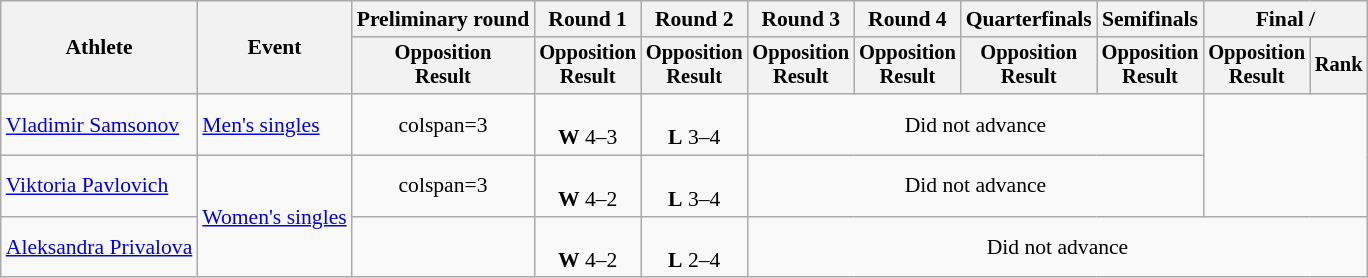<table class="wikitable" style="font-size:90%">
<tr>
<th rowspan="2">Athlete</th>
<th rowspan="2">Event</th>
<th>Preliminary round</th>
<th>Round 1</th>
<th>Round 2</th>
<th>Round 3</th>
<th>Round 4</th>
<th>Quarterfinals</th>
<th>Semifinals</th>
<th colspan=2>Final / </th>
</tr>
<tr style="font-size:95%">
<th>Opposition<br>Result</th>
<th>Opposition<br>Result</th>
<th>Opposition<br>Result</th>
<th>Opposition<br>Result</th>
<th>Opposition<br>Result</th>
<th>Opposition<br>Result</th>
<th>Opposition<br>Result</th>
<th>Opposition<br>Result</th>
<th>Rank</th>
</tr>
<tr align=center>
<td align=left><a href='#'>Vladimir Samsonov</a></td>
<td align=left><a href='#'>Men's singles</a></td>
<td>colspan=3 </td>
<td><br><strong>W</strong> 4–3</td>
<td><br><strong>L</strong> 3–4</td>
<td colspan=4>Did not advance</td>
</tr>
<tr align=center>
<td align=left><a href='#'>Viktoria Pavlovich</a></td>
<td align=left rowspan=2><a href='#'>Women's singles</a></td>
<td>colspan=3 </td>
<td><br><strong>W</strong> 4–2</td>
<td><br><strong>L</strong> 3–4</td>
<td colspan=4>Did not advance</td>
</tr>
<tr align=center>
<td align=left><a href='#'>Aleksandra Privalova</a></td>
<td></td>
<td><br><strong>W</strong> 4–2</td>
<td><br><strong>L</strong> 2–4</td>
<td colspan=6>Did not advance</td>
</tr>
</table>
